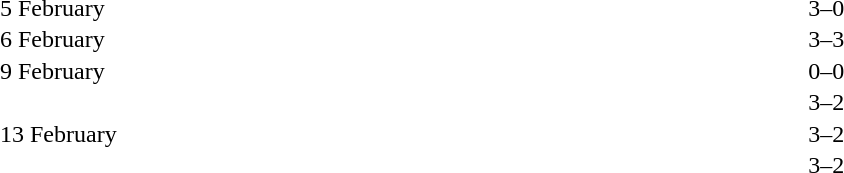<table cellspacing=1 width=70%>
<tr>
<th width=25%></th>
<th width=30%></th>
<th width=15%></th>
<th width=30%></th>
</tr>
<tr>
<td>5 February</td>
<td align=right></td>
<td align=center>3–0</td>
<td></td>
</tr>
<tr>
<td>6 February</td>
<td align=right></td>
<td align=center>3–3</td>
<td></td>
</tr>
<tr>
<td>9 February</td>
<td align=right></td>
<td align=center>0–0</td>
<td></td>
</tr>
<tr>
<td></td>
<td align=right></td>
<td align=center>3–2</td>
<td></td>
</tr>
<tr>
<td>13 February</td>
<td align=right></td>
<td align=center>3–2</td>
<td></td>
</tr>
<tr>
<td></td>
<td align=right></td>
<td align=center>3–2</td>
<td></td>
</tr>
</table>
